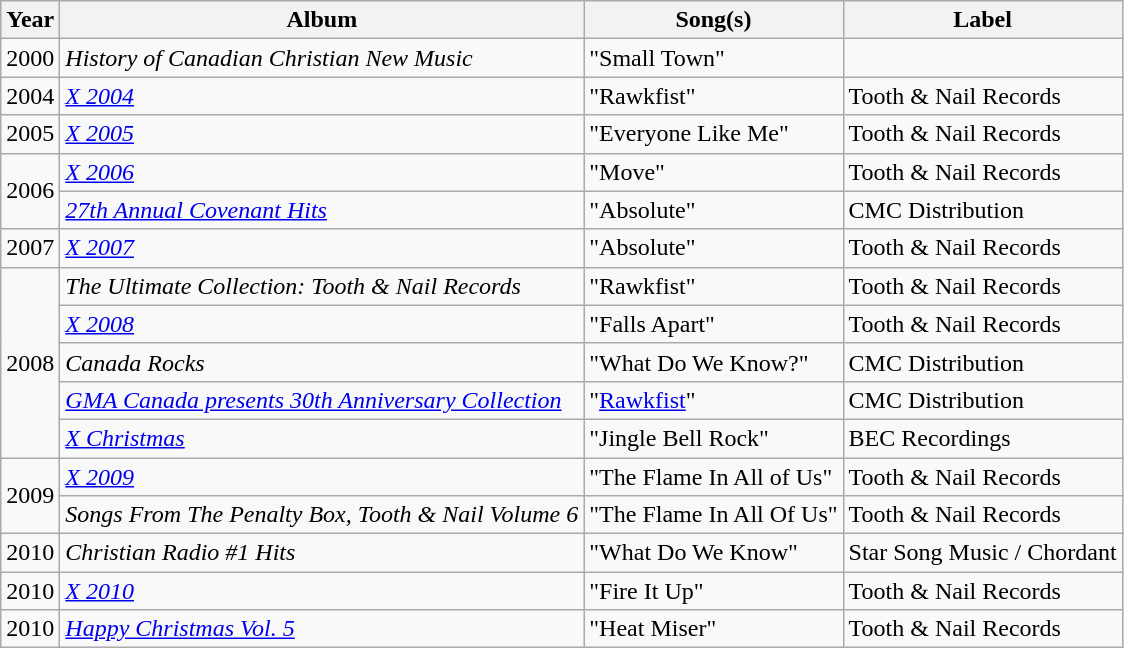<table class="wikitable">
<tr>
<th>Year</th>
<th>Album</th>
<th>Song(s)</th>
<th>Label</th>
</tr>
<tr>
<td>2000</td>
<td><em>History of Canadian Christian New Music</em></td>
<td>"Small Town"</td>
<td></td>
</tr>
<tr>
<td>2004</td>
<td><em><a href='#'>X 2004</a></em></td>
<td>"Rawkfist"</td>
<td>Tooth & Nail Records</td>
</tr>
<tr>
<td>2005</td>
<td><em><a href='#'>X 2005</a></em></td>
<td>"Everyone Like Me"</td>
<td>Tooth & Nail Records</td>
</tr>
<tr>
<td rowspan="2">2006</td>
<td><em><a href='#'>X 2006</a></em></td>
<td>"Move"</td>
<td>Tooth & Nail Records</td>
</tr>
<tr>
<td><em><a href='#'>27th Annual Covenant Hits</a></em></td>
<td>"Absolute"</td>
<td>CMC Distribution</td>
</tr>
<tr>
<td>2007</td>
<td><em><a href='#'>X 2007</a></em></td>
<td>"Absolute"</td>
<td>Tooth & Nail Records</td>
</tr>
<tr>
<td rowspan="5">2008</td>
<td><em>The Ultimate Collection: Tooth & Nail Records</em></td>
<td>"Rawkfist"</td>
<td>Tooth & Nail Records</td>
</tr>
<tr>
<td><em><a href='#'>X 2008</a></em></td>
<td>"Falls Apart"</td>
<td>Tooth & Nail Records</td>
</tr>
<tr>
<td><em>Canada Rocks</em></td>
<td>"What Do We Know?"</td>
<td>CMC Distribution</td>
</tr>
<tr>
<td><em><a href='#'>GMA Canada presents 30th Anniversary Collection</a></em></td>
<td>"<a href='#'>Rawkfist</a>"</td>
<td>CMC Distribution</td>
</tr>
<tr>
<td><em><a href='#'>X Christmas</a></em></td>
<td>"Jingle Bell Rock"</td>
<td>BEC Recordings</td>
</tr>
<tr>
<td rowspan="2">2009</td>
<td><em><a href='#'>X 2009</a></em></td>
<td>"The Flame In All of Us"</td>
<td>Tooth & Nail Records</td>
</tr>
<tr>
<td><em>Songs From The Penalty Box, Tooth & Nail Volume 6</em></td>
<td>"The Flame In All Of Us"</td>
<td>Tooth & Nail Records</td>
</tr>
<tr>
<td>2010</td>
<td><em>Christian Radio #1 Hits</em></td>
<td>"What Do We Know"</td>
<td>Star Song Music / Chordant</td>
</tr>
<tr>
<td>2010</td>
<td><em><a href='#'>X 2010</a></em></td>
<td>"Fire It Up"</td>
<td>Tooth & Nail Records</td>
</tr>
<tr>
<td>2010</td>
<td><em><a href='#'>Happy Christmas Vol. 5</a></em></td>
<td>"Heat Miser"</td>
<td>Tooth & Nail Records</td>
</tr>
</table>
